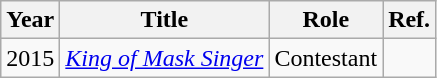<table class="wikitable">
<tr>
<th>Year</th>
<th>Title</th>
<th>Role</th>
<th>Ref.</th>
</tr>
<tr>
<td>2015</td>
<td><em><a href='#'>King of Mask Singer</a></em></td>
<td>Contestant</td>
<td></td>
</tr>
</table>
